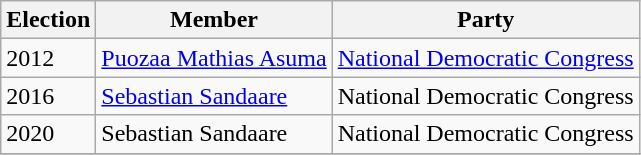<table class="wikitable">
<tr>
<th>Election</th>
<th>Member</th>
<th>Party</th>
</tr>
<tr>
<td>2012</td>
<td><a href='#'>Puozaa Mathias Asuma</a></td>
<td><a href='#'>National Democratic Congress</a></td>
</tr>
<tr>
<td>2016</td>
<td><a href='#'>Sebastian Sandaare</a></td>
<td>National Democratic Congress</td>
</tr>
<tr>
<td>2020</td>
<td>Sebastian Sandaare</td>
<td>National Democratic Congress</td>
</tr>
<tr>
</tr>
</table>
